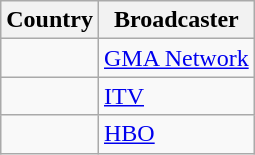<table class="wikitable">
<tr>
<th align=center>Country</th>
<th align=center>Broadcaster</th>
</tr>
<tr>
<td></td>
<td><a href='#'>GMA Network</a></td>
</tr>
<tr>
<td></td>
<td><a href='#'>ITV</a></td>
</tr>
<tr>
<td></td>
<td><a href='#'>HBO</a></td>
</tr>
</table>
